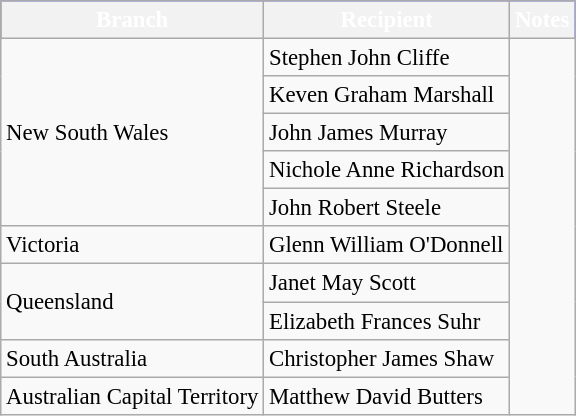<table class="wikitable" style="font-size:95%;">
<tr style="background: blue; color: white">
<th>Branch</th>
<th>Recipient</th>
<th>Notes</th>
</tr>
<tr>
<td rowspan=5>New South Wales</td>
<td>Stephen John Cliffe</td>
<td rowspan=10></td>
</tr>
<tr>
<td>Keven Graham Marshall</td>
</tr>
<tr>
<td>John James Murray</td>
</tr>
<tr>
<td>Nichole Anne Richardson</td>
</tr>
<tr>
<td>John Robert Steele</td>
</tr>
<tr>
<td>Victoria</td>
<td>Glenn William O'Donnell</td>
</tr>
<tr>
<td rowspan=2>Queensland</td>
<td>Janet May Scott</td>
</tr>
<tr>
<td>Elizabeth Frances Suhr</td>
</tr>
<tr>
<td>South Australia</td>
<td>Christopher James Shaw</td>
</tr>
<tr>
<td>Australian Capital Territory</td>
<td>Matthew David Butters</td>
</tr>
</table>
